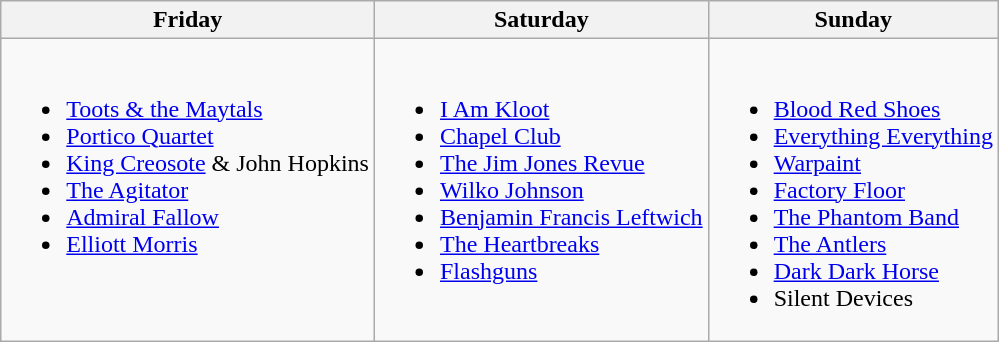<table class="wikitable">
<tr>
<th>Friday</th>
<th>Saturday</th>
<th>Sunday</th>
</tr>
<tr>
<td valign=top><br><ul><li><a href='#'>Toots & the Maytals</a></li><li><a href='#'>Portico Quartet</a></li><li><a href='#'>King Creosote</a> & John Hopkins</li><li><a href='#'>The Agitator</a></li><li><a href='#'>Admiral Fallow</a></li><li><a href='#'>Elliott Morris</a></li></ul></td>
<td valign=top><br><ul><li><a href='#'>I Am Kloot</a></li><li><a href='#'>Chapel Club</a></li><li><a href='#'>The Jim Jones Revue</a></li><li><a href='#'>Wilko Johnson</a></li><li><a href='#'>Benjamin Francis Leftwich</a></li><li><a href='#'>The Heartbreaks</a></li><li><a href='#'>Flashguns</a></li></ul></td>
<td valign=top><br><ul><li><a href='#'>Blood Red Shoes</a></li><li><a href='#'>Everything Everything</a></li><li><a href='#'>Warpaint</a></li><li><a href='#'>Factory Floor</a></li><li><a href='#'>The Phantom Band</a></li><li><a href='#'>The Antlers</a></li><li><a href='#'>Dark Dark Horse</a></li><li>Silent Devices</li></ul></td>
</tr>
</table>
